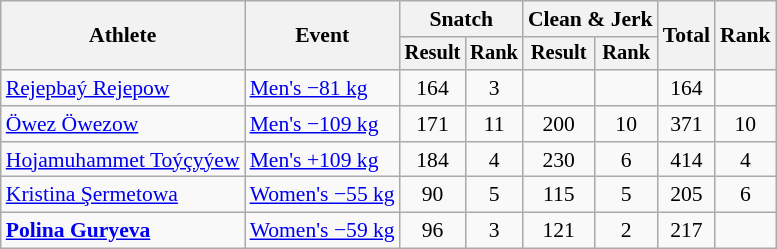<table class="wikitable" style="font-size:90%">
<tr>
<th rowspan="2">Athlete</th>
<th rowspan="2">Event</th>
<th colspan="2">Snatch</th>
<th colspan="2">Clean & Jerk</th>
<th rowspan="2">Total</th>
<th rowspan="2">Rank</th>
</tr>
<tr style="font-size:95%">
<th>Result</th>
<th>Rank</th>
<th>Result</th>
<th>Rank</th>
</tr>
<tr align=center>
<td align=left><a href='#'>Rejepbaý Rejepow</a></td>
<td align=left><a href='#'>Men's −81 kg</a></td>
<td>164</td>
<td>3</td>
<td></td>
<td></td>
<td>164</td>
<td></td>
</tr>
<tr align=center>
<td align=left><a href='#'>Öwez Öwezow</a></td>
<td align=left><a href='#'>Men's −109 kg</a></td>
<td>171</td>
<td>11</td>
<td>200</td>
<td>10</td>
<td>371</td>
<td>10</td>
</tr>
<tr align=center>
<td align=left><a href='#'>Hojamuhammet Toýçyýew</a></td>
<td align=left><a href='#'>Men's +109 kg</a></td>
<td>184</td>
<td>4</td>
<td>230</td>
<td>6</td>
<td>414</td>
<td>4</td>
</tr>
<tr align=center>
<td align=left><a href='#'>Kristina Şermetowa</a></td>
<td align=left><a href='#'>Women's −55 kg</a></td>
<td>90</td>
<td>5</td>
<td>115</td>
<td>5</td>
<td>205</td>
<td>6</td>
</tr>
<tr align=center>
<td align=left><strong><a href='#'>Polina Guryeva</a></strong></td>
<td align=left><a href='#'>Women's −59 kg</a></td>
<td>96</td>
<td>3</td>
<td>121</td>
<td>2</td>
<td>217</td>
<td></td>
</tr>
</table>
